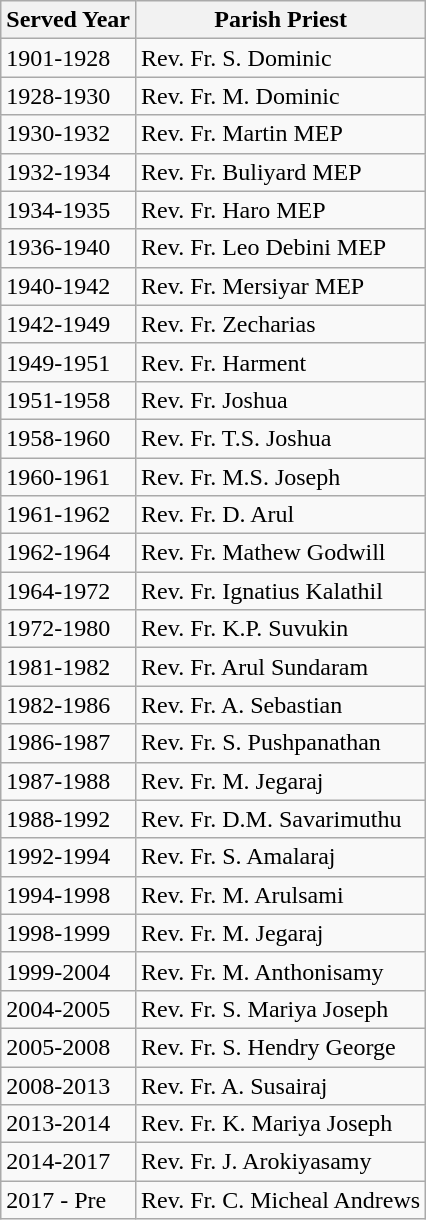<table class="wikitable">
<tr>
<th>Served Year</th>
<th>Parish Priest</th>
</tr>
<tr>
<td>1901-1928</td>
<td>Rev. Fr. S. Dominic</td>
</tr>
<tr>
<td>1928-1930</td>
<td>Rev. Fr. M. Dominic</td>
</tr>
<tr>
<td>1930-1932</td>
<td>Rev. Fr. Martin MEP</td>
</tr>
<tr>
<td>1932-1934</td>
<td>Rev. Fr. Buliyard  MEP</td>
</tr>
<tr>
<td>1934-1935</td>
<td>Rev. Fr. Haro MEP</td>
</tr>
<tr>
<td>1936-1940</td>
<td>Rev. Fr. Leo Debini MEP</td>
</tr>
<tr>
<td>1940-1942</td>
<td>Rev. Fr. Mersiyar MEP</td>
</tr>
<tr>
<td>1942-1949</td>
<td>Rev. Fr. Zecharias</td>
</tr>
<tr>
<td>1949-1951</td>
<td>Rev. Fr. Harment</td>
</tr>
<tr>
<td>1951-1958</td>
<td>Rev. Fr. Joshua</td>
</tr>
<tr>
<td>1958-1960</td>
<td>Rev. Fr. T.S. Joshua</td>
</tr>
<tr>
<td>1960-1961</td>
<td>Rev. Fr. M.S. Joseph</td>
</tr>
<tr>
<td>1961-1962</td>
<td>Rev. Fr. D. Arul</td>
</tr>
<tr>
<td>1962-1964</td>
<td>Rev. Fr. Mathew Godwill</td>
</tr>
<tr>
<td>1964-1972</td>
<td>Rev. Fr. Ignatius Kalathil</td>
</tr>
<tr>
<td>1972-1980</td>
<td>Rev. Fr. K.P. Suvukin</td>
</tr>
<tr>
<td>1981-1982</td>
<td>Rev. Fr. Arul Sundaram</td>
</tr>
<tr>
<td>1982-1986</td>
<td>Rev. Fr. A. Sebastian</td>
</tr>
<tr>
<td>1986-1987</td>
<td>Rev. Fr. S. Pushpanathan</td>
</tr>
<tr>
<td>1987-1988</td>
<td>Rev. Fr. M. Jegaraj</td>
</tr>
<tr>
<td>1988-1992</td>
<td>Rev. Fr. D.M. Savarimuthu</td>
</tr>
<tr>
<td>1992-1994</td>
<td>Rev. Fr. S. Amalaraj</td>
</tr>
<tr>
<td>1994-1998</td>
<td>Rev. Fr. M. Arulsami</td>
</tr>
<tr>
<td>1998-1999</td>
<td>Rev. Fr. M. Jegaraj</td>
</tr>
<tr>
<td>1999-2004</td>
<td>Rev. Fr. M. Anthonisamy</td>
</tr>
<tr>
<td>2004-2005</td>
<td>Rev. Fr. S. Mariya Joseph</td>
</tr>
<tr>
<td>2005-2008</td>
<td>Rev. Fr. S. Hendry George</td>
</tr>
<tr>
<td>2008-2013</td>
<td>Rev. Fr. A. Susairaj</td>
</tr>
<tr>
<td>2013-2014</td>
<td>Rev. Fr. K. Mariya Joseph</td>
</tr>
<tr>
<td>2014-2017</td>
<td>Rev. Fr. J. Arokiyasamy</td>
</tr>
<tr>
<td>2017 - Pre</td>
<td>Rev. Fr. C. Micheal Andrews</td>
</tr>
</table>
